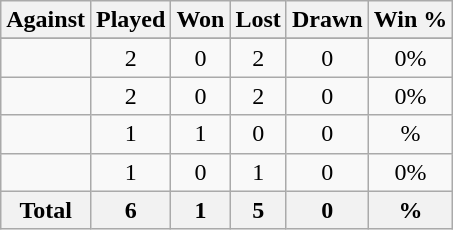<table class="sortable wikitable" style="font-size: 100%; text-align:center">
<tr>
<th>Against</th>
<th>Played</th>
<th>Won</th>
<th>Lost</th>
<th>Drawn</th>
<th>Win %</th>
</tr>
<tr style="background:#d0ffd0; text-align:center">
</tr>
<tr>
<td style="text-align:left"></td>
<td>2</td>
<td>0</td>
<td>2</td>
<td>0</td>
<td>0%</td>
</tr>
<tr>
<td style="text-align:left"></td>
<td>2</td>
<td>0</td>
<td>2</td>
<td>0</td>
<td>0%</td>
</tr>
<tr>
<td style="text-align:left"></td>
<td>1</td>
<td>1</td>
<td>0</td>
<td>0</td>
<td>%</td>
</tr>
<tr>
<td style="text-align:left"></td>
<td>1</td>
<td>0</td>
<td>1</td>
<td>0</td>
<td>0%</td>
</tr>
<tr>
<th>Total</th>
<th>6</th>
<th>1</th>
<th>5</th>
<th>0</th>
<th>%</th>
</tr>
</table>
